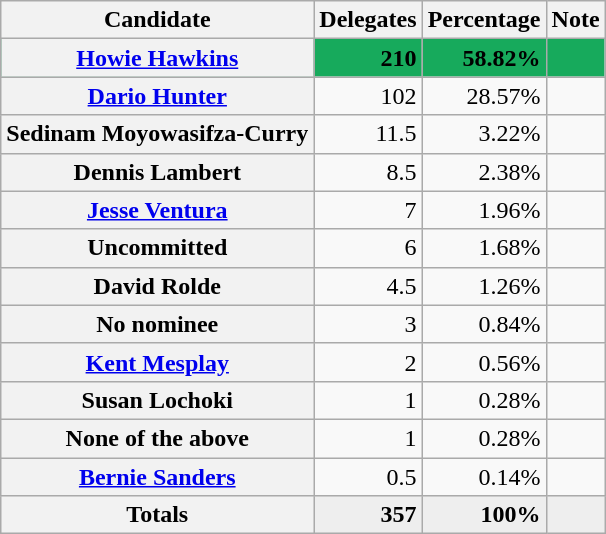<table class="wikitable" style="text-align:right;">
<tr>
<th scope="col">Candidate</th>
<th scope="col">Delegates</th>
<th scope="col">Percentage</th>
<th scope="col">Note</th>
</tr>
<tr style="font-weight:bold; background-color:#17AA5C" >
<th scope="row"><a href='#'>Howie Hawkins</a></th>
<td>210</td>
<td>58.82%</td>
<td></td>
</tr>
<tr>
<th scope="row"><a href='#'>Dario Hunter</a></th>
<td>102</td>
<td>28.57%</td>
<td></td>
</tr>
<tr>
<th scope="row">Sedinam Moyowasifza-Curry</th>
<td>11.5</td>
<td>3.22%</td>
<td></td>
</tr>
<tr>
<th scope="row">Dennis Lambert</th>
<td>8.5</td>
<td>2.38%</td>
<td></td>
</tr>
<tr>
<th scope="row"><a href='#'>Jesse Ventura</a></th>
<td>7</td>
<td>1.96%</td>
<td></td>
</tr>
<tr>
<th scope="row">Uncommitted</th>
<td>6</td>
<td>1.68%</td>
<td></td>
</tr>
<tr>
<th scope="row">David Rolde</th>
<td>4.5</td>
<td>1.26%</td>
<td></td>
</tr>
<tr>
<th scope="row">No nominee</th>
<td>3</td>
<td>0.84%</td>
<td></td>
</tr>
<tr>
<th scope="row"><a href='#'>Kent Mesplay</a></th>
<td>2</td>
<td>0.56%</td>
<td></td>
</tr>
<tr>
<th scope="row">Susan Lochoki</th>
<td>1</td>
<td>0.28%</td>
<td></td>
</tr>
<tr>
<th scope="row">None of the above</th>
<td>1</td>
<td>0.28%</td>
<td></td>
</tr>
<tr>
<th scope="row"><a href='#'>Bernie Sanders</a></th>
<td>0.5</td>
<td>0.14%</td>
<td></td>
</tr>
<tr style="font-weight:bold; background-color:#EEE;">
<th scope="row">Totals</th>
<td>357</td>
<td>100%</td>
<td></td>
</tr>
</table>
